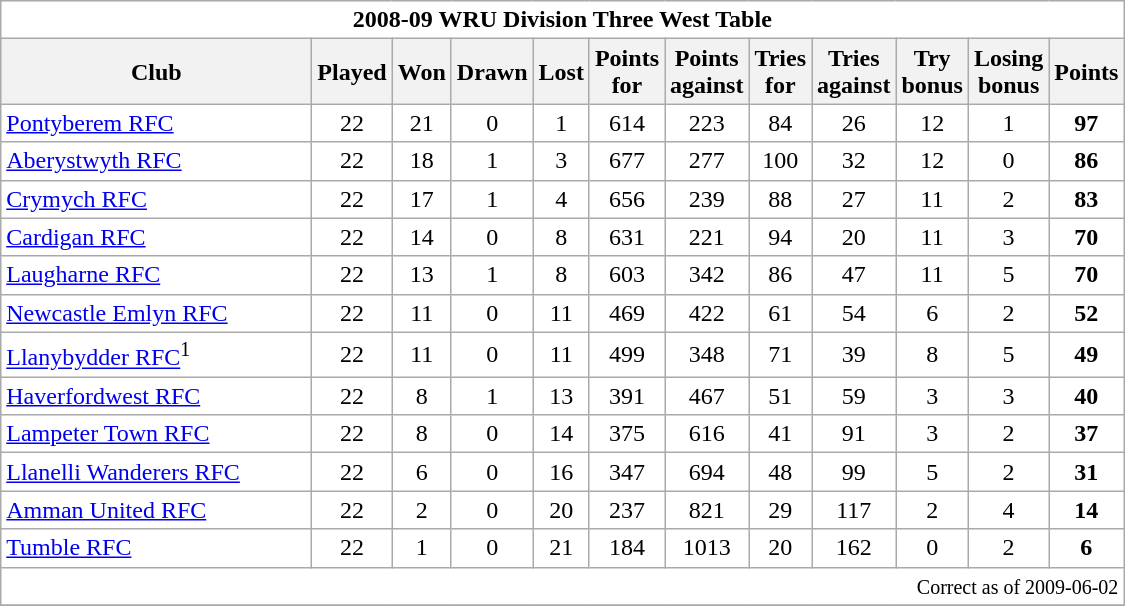<table class="wikitable" style="float:left; margin-right:15px; text-align: center;">
<tr>
<td colspan="12" bgcolor="#FFFFFF" cellpadding="0" cellspacing="0"><strong>2008-09 WRU Division Three West Table</strong></td>
</tr>
<tr>
<th bgcolor="#efefef" width="200">Club</th>
<th bgcolor="#efefef" width="20">Played</th>
<th bgcolor="#efefef" width="20">Won</th>
<th bgcolor="#efefef" width="20">Drawn</th>
<th bgcolor="#efefef" width="20">Lost</th>
<th bgcolor="#efefef" width="20">Points for</th>
<th bgcolor="#efefef" width="20">Points against</th>
<th bgcolor="#efefef" width="20">Tries for</th>
<th bgcolor="#efefef" width="20">Tries against</th>
<th bgcolor="#efefef" width="20">Try bonus</th>
<th bgcolor="#efefef" width="20">Losing bonus</th>
<th bgcolor="#efefef" width="20">Points</th>
</tr>
<tr bgcolor=#ffffff align=center>
<td align=left><a href='#'>Pontyberem RFC</a></td>
<td>22</td>
<td>21</td>
<td>0</td>
<td>1</td>
<td>614</td>
<td>223</td>
<td>84</td>
<td>26</td>
<td>12</td>
<td>1</td>
<td><strong>97</strong></td>
</tr>
<tr bgcolor=#ffffff align=center>
<td align=left><a href='#'>Aberystwyth RFC</a></td>
<td>22</td>
<td>18</td>
<td>1</td>
<td>3</td>
<td>677</td>
<td>277</td>
<td>100</td>
<td>32</td>
<td>12</td>
<td>0</td>
<td><strong>86</strong></td>
</tr>
<tr bgcolor=#ffffff align=center>
<td align=left><a href='#'>Crymych RFC</a></td>
<td>22</td>
<td>17</td>
<td>1</td>
<td>4</td>
<td>656</td>
<td>239</td>
<td>88</td>
<td>27</td>
<td>11</td>
<td>2</td>
<td><strong>83</strong></td>
</tr>
<tr bgcolor=#ffffff align=center>
<td align=left><a href='#'>Cardigan RFC</a></td>
<td>22</td>
<td>14</td>
<td>0</td>
<td>8</td>
<td>631</td>
<td>221</td>
<td>94</td>
<td>20</td>
<td>11</td>
<td>3</td>
<td><strong>70</strong></td>
</tr>
<tr bgcolor=#ffffff align=center>
<td align=left><a href='#'>Laugharne RFC</a></td>
<td>22</td>
<td>13</td>
<td>1</td>
<td>8</td>
<td>603</td>
<td>342</td>
<td>86</td>
<td>47</td>
<td>11</td>
<td>5</td>
<td><strong>70</strong></td>
</tr>
<tr bgcolor=#ffffff align=center>
<td align=left><a href='#'>Newcastle Emlyn RFC</a></td>
<td>22</td>
<td>11</td>
<td>0</td>
<td>11</td>
<td>469</td>
<td>422</td>
<td>61</td>
<td>54</td>
<td>6</td>
<td>2</td>
<td><strong>52</strong></td>
</tr>
<tr bgcolor=#ffffff align=center>
<td align=left><a href='#'>Llanybydder RFC</a><sup>1</sup></td>
<td>22</td>
<td>11</td>
<td>0</td>
<td>11</td>
<td>499</td>
<td>348</td>
<td>71</td>
<td>39</td>
<td>8</td>
<td>5</td>
<td><strong>49</strong></td>
</tr>
<tr bgcolor=#ffffff align=center>
<td align=left><a href='#'>Haverfordwest RFC</a></td>
<td>22</td>
<td>8</td>
<td>1</td>
<td>13</td>
<td>391</td>
<td>467</td>
<td>51</td>
<td>59</td>
<td>3</td>
<td>3</td>
<td><strong>40</strong></td>
</tr>
<tr bgcolor=#ffffff align=center>
<td align=left><a href='#'>Lampeter Town RFC</a></td>
<td>22</td>
<td>8</td>
<td>0</td>
<td>14</td>
<td>375</td>
<td>616</td>
<td>41</td>
<td>91</td>
<td>3</td>
<td>2</td>
<td><strong>37</strong></td>
</tr>
<tr bgcolor=#ffffff align=center>
<td align=left><a href='#'>Llanelli Wanderers RFC</a></td>
<td>22</td>
<td>6</td>
<td>0</td>
<td>16</td>
<td>347</td>
<td>694</td>
<td>48</td>
<td>99</td>
<td>5</td>
<td>2</td>
<td><strong>31</strong></td>
</tr>
<tr bgcolor=#ffffff align=center>
<td align=left><a href='#'>Amman United RFC</a></td>
<td>22</td>
<td>2</td>
<td>0</td>
<td>20</td>
<td>237</td>
<td>821</td>
<td>29</td>
<td>117</td>
<td>2</td>
<td>4</td>
<td><strong>14</strong></td>
</tr>
<tr bgcolor=#ffffff align=center>
<td align=left><a href='#'>Tumble RFC</a></td>
<td>22</td>
<td>1</td>
<td>0</td>
<td>21</td>
<td>184</td>
<td>1013</td>
<td>20</td>
<td>162</td>
<td>0</td>
<td>2</td>
<td><strong>6</strong></td>
</tr>
<tr>
<td colspan="12" align="right" bgcolor="#FFFFFF" cellpadding="0" cellspacing="0"><small>Correct as of 2009-06-02</small></td>
</tr>
<tr>
</tr>
</table>
